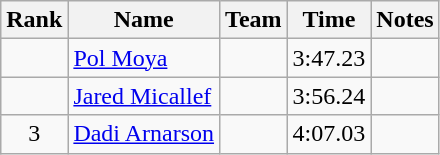<table class="wikitable sortable" style="text-align:center">
<tr>
<th>Rank</th>
<th>Name</th>
<th>Team</th>
<th>Time</th>
<th>Notes</th>
</tr>
<tr>
<td></td>
<td align="left"><a href='#'>Pol Moya</a></td>
<td align=left></td>
<td>3:47.23</td>
<td></td>
</tr>
<tr>
<td></td>
<td align="left"><a href='#'>Jared Micallef</a></td>
<td align=left></td>
<td>3:56.24</td>
<td></td>
</tr>
<tr>
<td>3</td>
<td align="left"><a href='#'>Dadi Arnarson</a></td>
<td align=left></td>
<td>4:07.03</td>
<td></td>
</tr>
</table>
